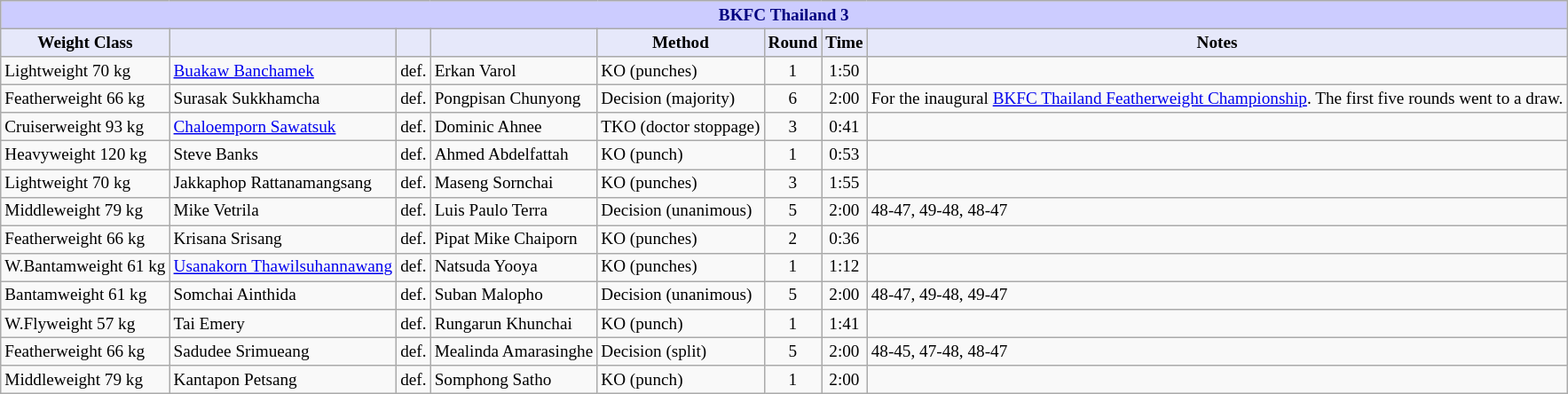<table class="wikitable" style="font-size: 80%;">
<tr>
<th colspan="8" style="background-color: #ccf; color: #000080; text-align: center;"><strong>BKFC Thailand 3</strong></th>
</tr>
<tr>
<th colspan="1" style="background-color: #E6E8FA; color: #000000; text-align: center;">Weight Class</th>
<th colspan="1" style="background-color: #E6E8FA; color: #000000; text-align: center;"></th>
<th colspan="1" style="background-color: #E6E8FA; color: #000000; text-align: center;"></th>
<th colspan="1" style="background-color: #E6E8FA; color: #000000; text-align: center;"></th>
<th colspan="1" style="background-color: #E6E8FA; color: #000000; text-align: center;">Method</th>
<th colspan="1" style="background-color: #E6E8FA; color: #000000; text-align: center;">Round</th>
<th colspan="1" style="background-color: #E6E8FA; color: #000000; text-align: center;">Time</th>
<th colspan="1" style="background-color: #E6E8FA; color: #000000; text-align: center;">Notes</th>
</tr>
<tr>
<td>Lightweight 70 kg</td>
<td> <a href='#'>Buakaw Banchamek</a></td>
<td align=center>def.</td>
<td> Erkan Varol</td>
<td>KO (punches)</td>
<td align=center>1</td>
<td align=center>1:50</td>
<td></td>
</tr>
<tr>
<td>Featherweight 66 kg</td>
<td> Surasak Sukkhamcha</td>
<td align=center>def.</td>
<td> Pongpisan Chunyong</td>
<td>Decision (majority)</td>
<td align=center>6</td>
<td align=center>2:00</td>
<td>For the inaugural <a href='#'>BKFC Thailand Featherweight Championship</a>. The first five rounds went to a draw.</td>
</tr>
<tr>
<td>Cruiserweight 93 kg</td>
<td> <a href='#'>Chaloemporn Sawatsuk</a></td>
<td align=center>def.</td>
<td> Dominic Ahnee</td>
<td>TKO (doctor stoppage)</td>
<td align=center>3</td>
<td align=center>0:41</td>
<td></td>
</tr>
<tr>
<td>Heavyweight 120 kg</td>
<td> Steve Banks</td>
<td align=center>def.</td>
<td> Ahmed Abdelfattah</td>
<td>KO (punch)</td>
<td align=center>1</td>
<td align=center>0:53</td>
<td></td>
</tr>
<tr>
<td>Lightweight 70 kg</td>
<td> Jakkaphop Rattanamangsang</td>
<td align=center>def.</td>
<td> Maseng Sornchai</td>
<td>KO (punches)</td>
<td align=center>3</td>
<td align=center>1:55</td>
<td></td>
</tr>
<tr>
<td>Middleweight 79 kg</td>
<td> Mike Vetrila</td>
<td align=center>def.</td>
<td> Luis Paulo Terra</td>
<td>Decision (unanimous)</td>
<td align=center>5</td>
<td align=center>2:00</td>
<td>48-47, 49-48, 48-47</td>
</tr>
<tr>
<td>Featherweight 66 kg</td>
<td> Krisana Srisang</td>
<td align=center>def.</td>
<td> Pipat Mike Chaiporn</td>
<td>KO (punches)</td>
<td align=center>2</td>
<td align=center>0:36</td>
<td></td>
</tr>
<tr>
<td>W.Bantamweight 61 kg</td>
<td> <a href='#'>Usanakorn Thawilsuhannawang</a></td>
<td align=center>def.</td>
<td> Natsuda Yooya</td>
<td>KO (punches)</td>
<td align=center>1</td>
<td align=center>1:12</td>
<td></td>
</tr>
<tr>
<td>Bantamweight 61 kg</td>
<td> Somchai Ainthida</td>
<td align=center>def.</td>
<td> Suban Malopho</td>
<td>Decision (unanimous)</td>
<td align=center>5</td>
<td align=center>2:00</td>
<td>48-47, 49-48, 49-47</td>
</tr>
<tr>
<td>W.Flyweight 57 kg</td>
<td> Tai Emery</td>
<td align=center>def.</td>
<td> Rungarun Khunchai</td>
<td>KO (punch)</td>
<td align=center>1</td>
<td align=center>1:41</td>
<td></td>
</tr>
<tr>
<td>Featherweight 66 kg</td>
<td> Sadudee Srimueang</td>
<td align=center>def.</td>
<td> Mealinda Amarasinghe</td>
<td>Decision (split)</td>
<td align=center>5</td>
<td align=center>2:00</td>
<td>48-45, 47-48, 48-47</td>
</tr>
<tr>
<td>Middleweight 79 kg</td>
<td> Kantapon Petsang</td>
<td align=center>def.</td>
<td> Somphong Satho</td>
<td>KO (punch)</td>
<td align=center>1</td>
<td align=center>2:00</td>
<td></td>
</tr>
</table>
